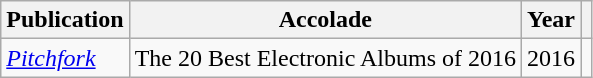<table class="sortable wikitable">
<tr>
<th>Publication</th>
<th>Accolade</th>
<th>Year</th>
<th class="unsortable"></th>
</tr>
<tr>
<td><a href='#'><em>Pitchfork</em></a></td>
<td>The 20 Best Electronic Albums of 2016</td>
<td>2016</td>
<td {{center></td>
</tr>
</table>
